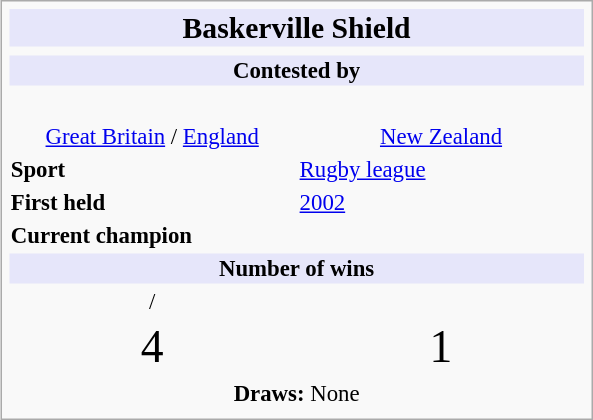<table class="infobox" style="width: 26em; font-size: 95%;">
<tr>
<td colspan="2" style="text-align: center; font-size: 130%; background:lavender;"><strong>Baskerville Shield</strong><br><small></small></td>
</tr>
<tr>
<td colspan="2" style="width:100%; vertical-align:middle; text-align:center;"></td>
</tr>
<tr>
<td colspan="2" style="text-align: center; font-size: 100%; background:lavender;"><strong>Contested by</strong></td>
</tr>
<tr>
<td style="width:50%; vertical-align:middle; text-align:center;"></td>
<td style="width:50%; vertical-align:middle; text-align:center;"><br></td>
</tr>
<tr>
<td style="text-align:center;"><a href='#'>Great Britain</a> / <a href='#'>England</a></td>
<td style="text-align:center;"><a href='#'>New Zealand</a></td>
</tr>
<tr>
<td><strong>Sport</strong></td>
<td><a href='#'>Rugby league</a></td>
</tr>
<tr>
<td><strong>First held</strong></td>
<td><a href='#'>2002</a></td>
</tr>
<tr>
<td><strong>Current champion</strong></td>
<td></td>
</tr>
<tr>
<td colspan="2" style="text-align: center; font-size: 100%; background:lavender;"><strong>Number of wins</strong></td>
</tr>
<tr>
<td style="text-align:center;"> / </td>
<td style="text-align:center;"></td>
</tr>
<tr>
<td style="text-align:center;font-size: 200%;">4</td>
<td style="text-align:center;font-size: 200%;">1</td>
</tr>
<tr>
<td colspan="2" style="text-align: center;"><strong>Draws:</strong> None</td>
</tr>
<tr>
</tr>
</table>
